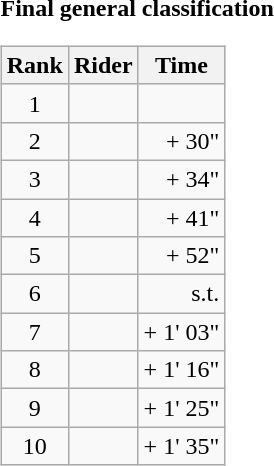<table>
<tr>
<td><strong>Final general classification</strong><br><table class="wikitable">
<tr>
<th scope="col">Rank</th>
<th scope="col">Rider</th>
<th scope="col">Time</th>
</tr>
<tr>
<td style="text-align:center;">1</td>
<td></td>
<td style="text-align:right;"></td>
</tr>
<tr>
<td style="text-align:center;">2</td>
<td></td>
<td style="text-align:right;">+ 30"</td>
</tr>
<tr>
<td style="text-align:center;">3</td>
<td></td>
<td style="text-align:right;">+ 34"</td>
</tr>
<tr>
<td style="text-align:center;">4</td>
<td></td>
<td style="text-align:right;">+ 41"</td>
</tr>
<tr>
<td style="text-align:center;">5</td>
<td></td>
<td style="text-align:right;">+ 52"</td>
</tr>
<tr>
<td style="text-align:center;">6</td>
<td></td>
<td style="text-align:right;">s.t.</td>
</tr>
<tr>
<td style="text-align:center;">7</td>
<td></td>
<td style="text-align:right;">+ 1' 03"</td>
</tr>
<tr>
<td style="text-align:center;">8</td>
<td></td>
<td style="text-align:right;">+ 1' 16"</td>
</tr>
<tr>
<td style="text-align:center;">9</td>
<td></td>
<td style="text-align:right;">+ 1' 25"</td>
</tr>
<tr>
<td style="text-align:center;">10</td>
<td></td>
<td style="text-align:right;">+ 1' 35"</td>
</tr>
</table>
</td>
</tr>
</table>
